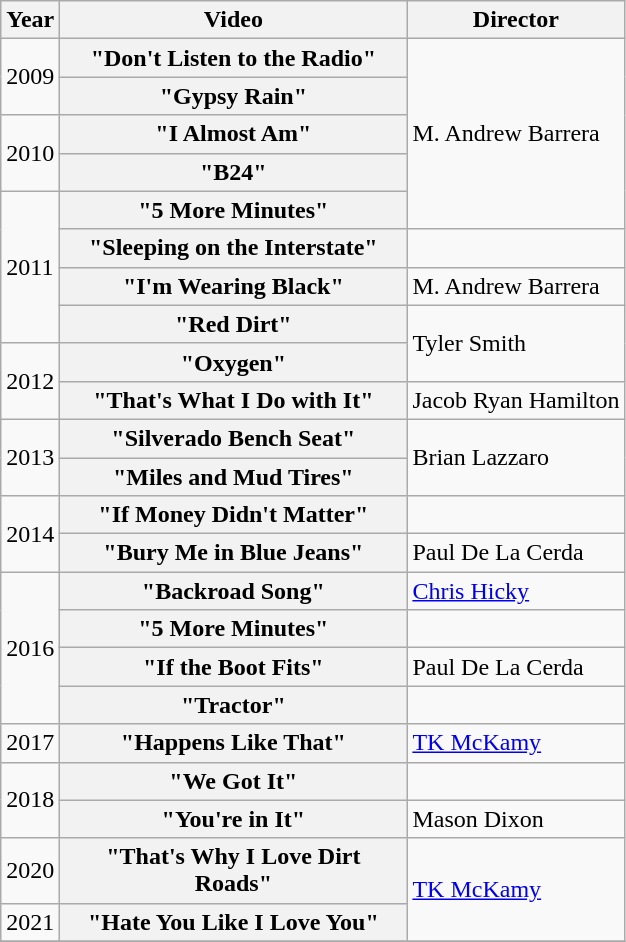<table class="wikitable plainrowheaders">
<tr>
<th>Year</th>
<th style="width:14em;">Video</th>
<th>Director</th>
</tr>
<tr>
<td rowspan="2">2009</td>
<th scope="row">"Don't Listen to the Radio"</th>
<td rowspan="5">M. Andrew Barrera</td>
</tr>
<tr>
<th scope="row">"Gypsy Rain"</th>
</tr>
<tr>
<td rowspan="2">2010</td>
<th scope="row">"I Almost Am"</th>
</tr>
<tr>
<th scope="row">"B24"</th>
</tr>
<tr>
<td rowspan="4">2011</td>
<th scope="row">"5 More Minutes"</th>
</tr>
<tr>
<th scope="row">"Sleeping on the Interstate"</th>
<td></td>
</tr>
<tr>
<th scope="row">"I'm Wearing Black"</th>
<td>M. Andrew Barrera</td>
</tr>
<tr>
<th scope="row">"Red Dirt"</th>
<td rowspan="2">Tyler Smith</td>
</tr>
<tr>
<td rowspan="2">2012</td>
<th scope="row">"Oxygen"</th>
</tr>
<tr>
<th scope="row">"That's What I Do with It"</th>
<td>Jacob Ryan Hamilton</td>
</tr>
<tr>
<td rowspan="2">2013</td>
<th scope="row">"Silverado Bench Seat"</th>
<td rowspan="2">Brian Lazzaro</td>
</tr>
<tr>
<th scope="row">"Miles and Mud Tires"</th>
</tr>
<tr>
<td rowspan="2">2014</td>
<th scope="row">"If Money Didn't Matter"</th>
<td></td>
</tr>
<tr>
<th scope="row">"Bury Me in Blue Jeans"</th>
<td>Paul De La Cerda</td>
</tr>
<tr>
<td rowspan="4">2016</td>
<th scope="row">"Backroad Song"</th>
<td><a href='#'>Chris Hicky</a></td>
</tr>
<tr>
<th scope="row">"5 More Minutes"</th>
<td></td>
</tr>
<tr>
<th scope="row">"If the Boot Fits"</th>
<td>Paul De La Cerda</td>
</tr>
<tr>
<th scope="row">"Tractor"</th>
<td></td>
</tr>
<tr>
<td>2017</td>
<th scope="row">"Happens Like That"</th>
<td><a href='#'>TK McKamy</a></td>
</tr>
<tr>
<td rowspan="2">2018</td>
<th scope="row">"We Got It"</th>
<td></td>
</tr>
<tr>
<th scope="row">"You're in It"</th>
<td>Mason Dixon</td>
</tr>
<tr>
<td>2020</td>
<th scope="row">"That's Why I Love Dirt Roads"</th>
<td rowspan="2"><a href='#'>TK McKamy</a></td>
</tr>
<tr>
<td>2021</td>
<th scope="row">"Hate You Like I Love You"</th>
</tr>
<tr>
</tr>
</table>
